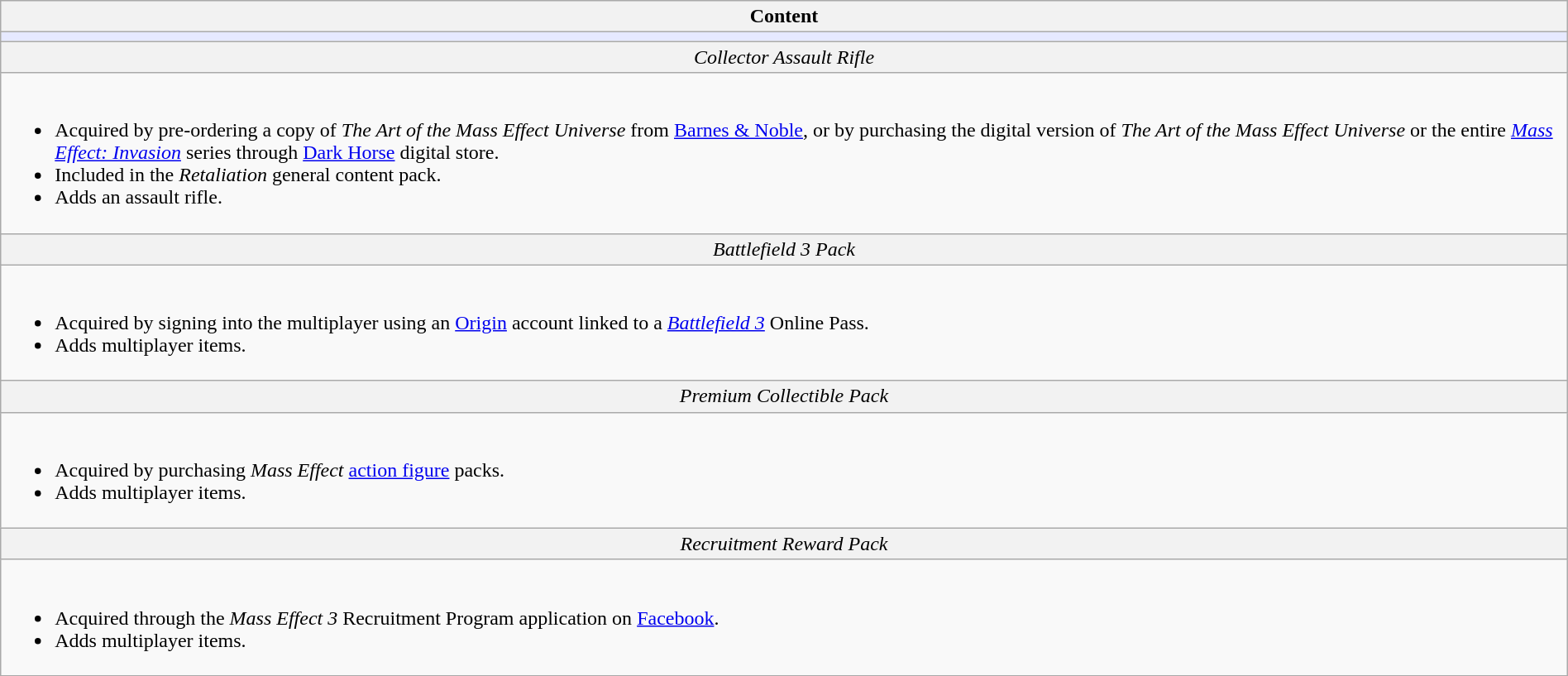<table class="wikitable" width="100%">
<tr style="text-align: center;">
<th rowspan="1">Content</th>
</tr>
<tr>
<td colspan="1" bgcolor="#e6e9ff"></td>
</tr>
<tr bgcolor="#F2F2F2" align="center">
<td><em>Collector Assault Rifle</em></td>
</tr>
<tr>
<td colspan="1" style="border: none; vertical-align: top;"><br><ul><li>Acquired by pre-ordering a copy of <em>The Art of the Mass Effect Universe</em> from <a href='#'>Barnes & Noble</a>, or by purchasing the digital version of <em>The Art of the Mass Effect Universe</em> or the entire <em><a href='#'>Mass Effect: Invasion</a></em> series through <a href='#'>Dark Horse</a> digital store.</li><li>Included in the <em>Retaliation</em> general content pack.</li><li>Adds an assault rifle.</li></ul></td>
</tr>
<tr bgcolor="#F2F2F2" align="center">
<td><em>Battlefield 3 Pack</em></td>
</tr>
<tr>
<td colspan="1" style="border: none; vertical-align: top;"><br><ul><li>Acquired by signing into the multiplayer using an <a href='#'>Origin</a> account linked to a <em><a href='#'>Battlefield 3</a></em> Online Pass.</li><li>Adds multiplayer items.</li></ul></td>
</tr>
<tr bgcolor="#F2F2F2" align="center">
<td><em>Premium Collectible Pack</em></td>
</tr>
<tr>
<td colspan="1" style="border: none; vertical-align: top;"><br><ul><li>Acquired by purchasing <em>Mass Effect</em> <a href='#'>action figure</a> packs.</li><li>Adds multiplayer items.</li></ul></td>
</tr>
<tr bgcolor="#F2F2F2" align="center">
<td><em>Recruitment Reward Pack</em></td>
</tr>
<tr>
<td colspan="1" style="border: none; vertical-align: top;"><br><ul><li>Acquired through the <em>Mass Effect 3</em> Recruitment Program application on <a href='#'>Facebook</a>.</li><li>Adds multiplayer items.</li></ul></td>
</tr>
</table>
